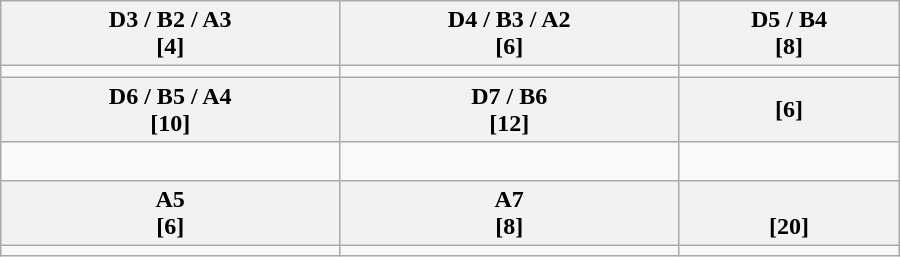<table class=wikitable width=600>
<tr align=center>
<th>D3 / B2 / A3<br>[4]</th>
<th>D4 / B3 / A2<br>[6]</th>
<th>D5 / B4<br>[8]</th>
</tr>
<tr align=center>
<td></td>
<td></td>
<td></td>
</tr>
<tr align=center>
<th>D6 / B5 / A4<br>[10]</th>
<th>D7 / B6<br>[12]</th>
<th>[6]<br></th>
</tr>
<tr align=center>
<td></td>
<td></td>
<td><br></td>
</tr>
<tr align=center>
<th>A5<br>[6]</th>
<th>A7<br>[8]</th>
<th> <br>[20]</th>
</tr>
<tr align=center>
<td></td>
<td></td>
<td></td>
</tr>
</table>
